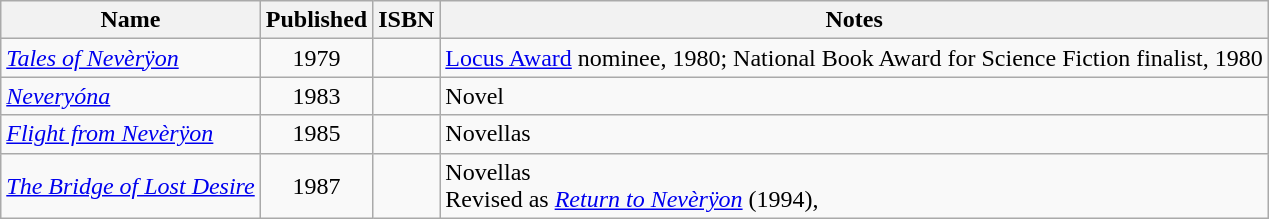<table class="wikitable sortable" id="noveltable">
<tr>
<th>Name</th>
<th>Published</th>
<th>ISBN</th>
<th>Notes</th>
</tr>
<tr>
<td><em><a href='#'>Tales of Nevèrÿon</a></em></td>
<td style="text-align:center;">1979</td>
<td></td>
<td><a href='#'>Locus Award</a> nominee, 1980; National Book Award for Science Fiction finalist, 1980</td>
</tr>
<tr>
<td><em><a href='#'>Neveryóna</a></em></td>
<td style="text-align:center;">1983</td>
<td></td>
<td>Novel</td>
</tr>
<tr>
<td><em><a href='#'>Flight from Nevèrÿon</a></em></td>
<td style="text-align:center;">1985</td>
<td></td>
<td>Novellas</td>
</tr>
<tr>
<td><em><a href='#'>The Bridge of Lost Desire</a></em></td>
<td style="text-align:center;">1987</td>
<td></td>
<td>Novellas<br>Revised as <em><a href='#'>Return to Nevèrÿon</a></em> (1994), </td>
</tr>
</table>
